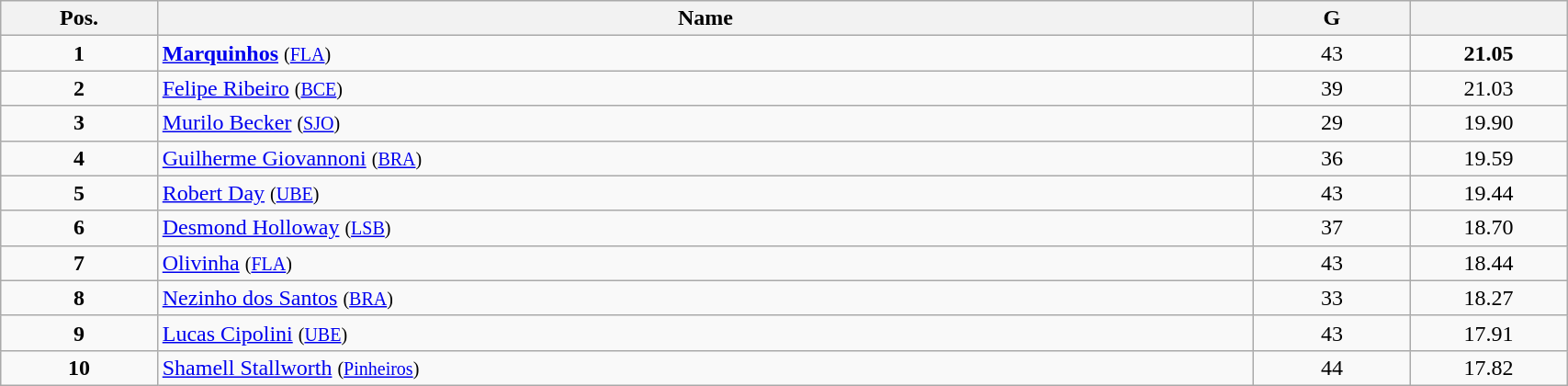<table class="wikitable" style="width:90%;">
<tr>
<th style="width:10%;">Pos.</th>
<th style="width:70%;">Name</th>
<th style="width:10%;">G</th>
<th style="width:10%;"></th>
</tr>
<tr align=center>
<td><strong>1</strong></td>
<td align=left> <strong><a href='#'>Marquinhos</a></strong> <small>(<a href='#'>FLA</a>)</small></td>
<td>43</td>
<td><strong>21.05</strong></td>
</tr>
<tr align=center>
<td><strong>2</strong></td>
<td align=left> <a href='#'>Felipe Ribeiro</a> <small>(<a href='#'>BCE</a>)</small></td>
<td>39</td>
<td>21.03</td>
</tr>
<tr align=center>
<td><strong>3</strong></td>
<td align=left> <a href='#'>Murilo Becker</a> <small>(<a href='#'>SJO</a>)</small></td>
<td>29</td>
<td>19.90</td>
</tr>
<tr align=center>
<td><strong>4</strong></td>
<td align=left> <a href='#'>Guilherme Giovannoni</a> <small>(<a href='#'>BRA</a>)</small></td>
<td>36</td>
<td>19.59</td>
</tr>
<tr align=center>
<td><strong>5</strong></td>
<td align=left> <a href='#'>Robert Day</a> <small>(<a href='#'>UBE</a>)</small></td>
<td>43</td>
<td>19.44</td>
</tr>
<tr align=center>
<td><strong>6</strong></td>
<td align=left> <a href='#'>Desmond Holloway</a> <small>(<a href='#'>LSB</a>)</small></td>
<td>37</td>
<td>18.70</td>
</tr>
<tr align=center>
<td><strong>7</strong></td>
<td align=left> <a href='#'>Olivinha</a> <small>(<a href='#'>FLA</a>)</small></td>
<td>43</td>
<td>18.44</td>
</tr>
<tr align=center>
<td><strong>8</strong></td>
<td align=left> <a href='#'>Nezinho dos Santos</a> <small>(<a href='#'>BRA</a>)</small></td>
<td>33</td>
<td>18.27</td>
</tr>
<tr align=center>
<td><strong>9</strong></td>
<td align=left> <a href='#'>Lucas Cipolini</a> <small>(<a href='#'>UBE</a>)</small></td>
<td>43</td>
<td>17.91</td>
</tr>
<tr align=center>
<td><strong>10</strong></td>
<td align=left> <a href='#'>Shamell Stallworth</a> <small>(<a href='#'>Pinheiros</a>)</small></td>
<td>44</td>
<td>17.82</td>
</tr>
</table>
